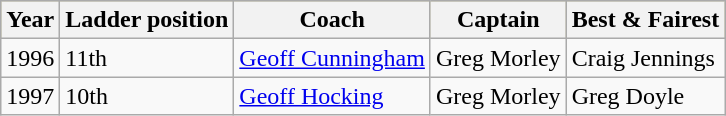<table class="wikitable">
<tr style="background:#bdb76b;">
<th>Year</th>
<th>Ladder position</th>
<th>Coach</th>
<th>Captain</th>
<th>Best & Fairest</th>
</tr>
<tr>
<td>1996</td>
<td>11th</td>
<td><a href='#'>Geoff Cunningham</a></td>
<td>Greg Morley</td>
<td>Craig Jennings</td>
</tr>
<tr>
<td>1997</td>
<td>10th</td>
<td><a href='#'>Geoff Hocking</a></td>
<td>Greg Morley</td>
<td>Greg Doyle</td>
</tr>
</table>
